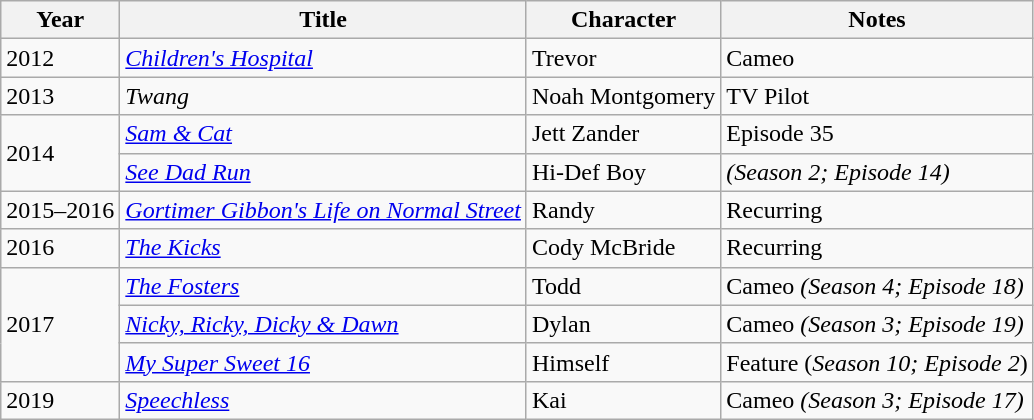<table class="wikitable">
<tr>
<th>Year</th>
<th>Title</th>
<th>Character</th>
<th>Notes</th>
</tr>
<tr>
<td>2012</td>
<td><em><a href='#'>Children's Hospital</a></em></td>
<td>Trevor</td>
<td>Cameo</td>
</tr>
<tr>
<td>2013</td>
<td><em>Twang</em></td>
<td>Noah Montgomery</td>
<td>TV Pilot</td>
</tr>
<tr>
<td rowspan="2">2014</td>
<td><em><a href='#'>Sam & Cat</a></em></td>
<td>Jett Zander</td>
<td>Episode 35</td>
</tr>
<tr>
<td><em><a href='#'>See Dad Run</a></em></td>
<td>Hi-Def Boy</td>
<td><em>(Season 2; Episode 14)</em></td>
</tr>
<tr>
<td>2015–2016</td>
<td><em><a href='#'>Gortimer Gibbon's Life on Normal Street</a></em></td>
<td>Randy</td>
<td>Recurring</td>
</tr>
<tr>
<td>2016</td>
<td><em><a href='#'>The Kicks</a></em></td>
<td>Cody McBride</td>
<td>Recurring</td>
</tr>
<tr>
<td rowspan="3">2017</td>
<td><em><a href='#'>The Fosters</a></em></td>
<td>Todd</td>
<td>Cameo <em>(Season 4; Episode 18)</em></td>
</tr>
<tr>
<td><em><a href='#'>Nicky, Ricky, Dicky & Dawn</a></em></td>
<td>Dylan</td>
<td>Cameo <em>(Season 3; Episode 19)</em></td>
</tr>
<tr>
<td><em><a href='#'>My Super Sweet 16</a></em></td>
<td>Himself</td>
<td>Feature (<em>Season 10; Episode 2</em>)</td>
</tr>
<tr>
<td>2019</td>
<td><em><a href='#'>Speechless</a></em></td>
<td>Kai</td>
<td>Cameo <em>(Season 3; Episode 17)</em></td>
</tr>
</table>
